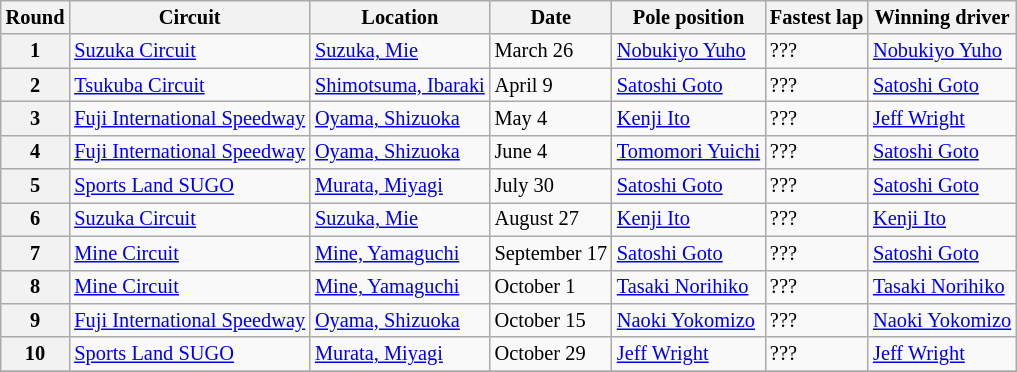<table class="wikitable" border="1" style="font-size: 85%;">
<tr>
<th>Round</th>
<th>Circuit</th>
<th>Location</th>
<th>Date</th>
<th>Pole position</th>
<th>Fastest lap</th>
<th>Winning driver</th>
</tr>
<tr>
<th>1</th>
<td><a href='#'>Suzuka Circuit</a></td>
<td><a href='#'>Suzuka, Mie</a></td>
<td>March 26</td>
<td> <a href='#'>Nobukiyo Yuho</a></td>
<td>???</td>
<td> <a href='#'>Nobukiyo Yuho</a></td>
</tr>
<tr>
<th>2</th>
<td><a href='#'>Tsukuba Circuit</a></td>
<td><a href='#'>Shimotsuma, Ibaraki</a></td>
<td>April 9</td>
<td> <a href='#'>Satoshi Goto</a></td>
<td>???</td>
<td> <a href='#'>Satoshi Goto</a></td>
</tr>
<tr>
<th>3</th>
<td><a href='#'>Fuji International Speedway</a></td>
<td><a href='#'>Oyama, Shizuoka</a></td>
<td>May 4</td>
<td> <a href='#'>Kenji Ito</a></td>
<td>???</td>
<td> <a href='#'>Jeff Wright</a></td>
</tr>
<tr>
<th>4</th>
<td><a href='#'>Fuji International Speedway</a></td>
<td><a href='#'>Oyama, Shizuoka</a></td>
<td>June 4</td>
<td> <a href='#'>Tomomori Yuichi</a></td>
<td>???</td>
<td> <a href='#'>Satoshi Goto</a></td>
</tr>
<tr>
<th>5</th>
<td><a href='#'>Sports Land SUGO</a></td>
<td><a href='#'>Murata, Miyagi</a></td>
<td>July 30</td>
<td> <a href='#'>Satoshi Goto</a></td>
<td>???</td>
<td> <a href='#'>Satoshi Goto</a></td>
</tr>
<tr>
<th>6</th>
<td><a href='#'>Suzuka Circuit</a></td>
<td><a href='#'>Suzuka, Mie</a></td>
<td>August 27</td>
<td> <a href='#'>Kenji Ito</a></td>
<td>???</td>
<td> <a href='#'>Kenji Ito</a></td>
</tr>
<tr>
<th>7</th>
<td><a href='#'>Mine Circuit</a></td>
<td><a href='#'>Mine, Yamaguchi</a></td>
<td>September 17</td>
<td> <a href='#'>Satoshi Goto</a></td>
<td>???</td>
<td> <a href='#'>Satoshi Goto</a></td>
</tr>
<tr>
<th>8</th>
<td><a href='#'>Mine Circuit</a></td>
<td><a href='#'>Mine, Yamaguchi</a></td>
<td>October 1</td>
<td> <a href='#'>Tasaki Norihiko</a></td>
<td>???</td>
<td> <a href='#'>Tasaki Norihiko</a></td>
</tr>
<tr>
<th>9</th>
<td><a href='#'>Fuji International Speedway</a></td>
<td><a href='#'>Oyama, Shizuoka</a></td>
<td>October 15</td>
<td> <a href='#'>Naoki Yokomizo</a></td>
<td>???</td>
<td> <a href='#'>Naoki Yokomizo</a></td>
</tr>
<tr>
<th>10</th>
<td><a href='#'>Sports Land SUGO</a></td>
<td><a href='#'>Murata, Miyagi</a></td>
<td>October 29</td>
<td> <a href='#'>Jeff Wright</a></td>
<td>???</td>
<td> <a href='#'>Jeff Wright</a></td>
</tr>
<tr>
</tr>
</table>
